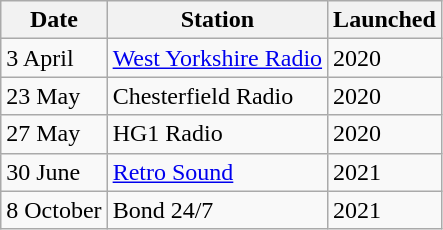<table class="wikitable">
<tr ">
<th>Date</th>
<th>Station</th>
<th>Launched</th>
</tr>
<tr>
<td>3 April</td>
<td><a href='#'>West Yorkshire Radio</a></td>
<td>2020</td>
</tr>
<tr>
<td>23 May</td>
<td>Chesterfield Radio</td>
<td>2020</td>
</tr>
<tr>
<td>27 May</td>
<td>HG1 Radio</td>
<td>2020</td>
</tr>
<tr>
<td>30 June</td>
<td><a href='#'>Retro Sound</a></td>
<td>2021</td>
</tr>
<tr>
<td>8 October</td>
<td>Bond 24/7</td>
<td>2021</td>
</tr>
</table>
